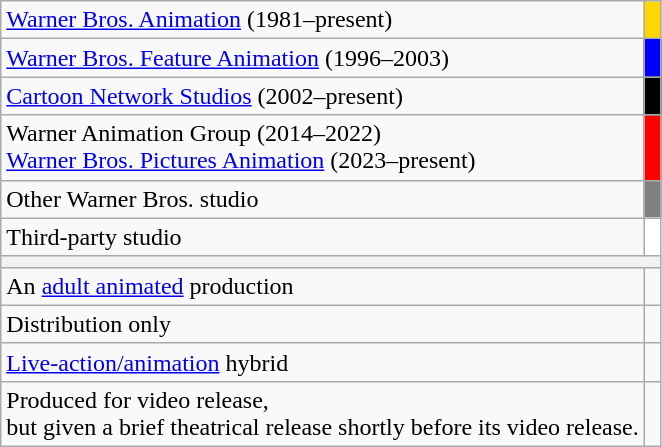<table class="wikitable">
<tr>
<td><a href='#'>Warner Bros. Animation</a> (1981–present)</td>
<td style="background:#FFD700; "> </td>
</tr>
<tr>
<td><a href='#'>Warner Bros. Feature Animation</a> (1996–2003)</td>
<td style="background:blue; "> </td>
</tr>
<tr>
<td><a href='#'>Cartoon Network Studios</a> (2002–present)</td>
<td style="background:black; "> </td>
</tr>
<tr>
<td>Warner Animation Group (2014–2022)<br><a href='#'>Warner Bros. Pictures Animation</a> (2023–present)</td>
<td style="background:#FF0000; "> </td>
</tr>
<tr>
<td>Other Warner Bros. studio</td>
<td style="background:gray; "> </td>
</tr>
<tr>
<td>Third-party studio</td>
<td style="background:white; "> </td>
</tr>
<tr>
<th colspan="2"></th>
</tr>
<tr>
<td>An <a href='#'>adult animated</a> production</td>
<td></td>
</tr>
<tr>
<td>Distribution only</td>
<td></td>
</tr>
<tr>
<td><a href='#'>Live-action/animation</a> hybrid</td>
<td></td>
</tr>
<tr>
<td>Produced for video release,<br>but given a brief theatrical release shortly before its video release.</td>
<td></td>
</tr>
</table>
